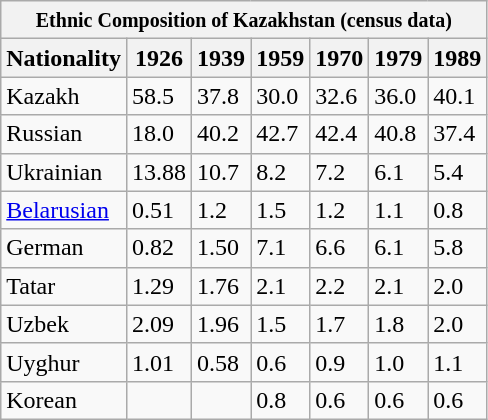<table class="wikitable">
<tr>
<th colspan="7"><small>Ethnic Composition of Kazakhstan (census data)</small></th>
</tr>
<tr>
<th>Nationality</th>
<th>1926</th>
<th>1939</th>
<th>1959</th>
<th>1970</th>
<th>1979</th>
<th>1989</th>
</tr>
<tr>
<td>Kazakh</td>
<td>58.5</td>
<td>37.8</td>
<td>30.0</td>
<td>32.6</td>
<td>36.0</td>
<td>40.1</td>
</tr>
<tr>
<td>Russian</td>
<td>18.0</td>
<td>40.2</td>
<td>42.7</td>
<td>42.4</td>
<td>40.8</td>
<td>37.4</td>
</tr>
<tr>
<td>Ukrainian</td>
<td>13.88</td>
<td>10.7</td>
<td>8.2</td>
<td>7.2</td>
<td>6.1</td>
<td>5.4</td>
</tr>
<tr>
<td><a href='#'>Belarusian</a></td>
<td>0.51</td>
<td>1.2</td>
<td>1.5</td>
<td>1.2</td>
<td>1.1</td>
<td>0.8</td>
</tr>
<tr>
<td>German</td>
<td>0.82</td>
<td>1.50</td>
<td>7.1</td>
<td>6.6</td>
<td>6.1</td>
<td>5.8</td>
</tr>
<tr>
<td>Tatar</td>
<td>1.29</td>
<td>1.76</td>
<td>2.1</td>
<td>2.2</td>
<td>2.1</td>
<td>2.0</td>
</tr>
<tr>
<td>Uzbek</td>
<td>2.09</td>
<td>1.96</td>
<td>1.5</td>
<td>1.7</td>
<td>1.8</td>
<td>2.0</td>
</tr>
<tr>
<td>Uyghur</td>
<td>1.01</td>
<td>0.58</td>
<td>0.6</td>
<td>0.9</td>
<td>1.0</td>
<td>1.1</td>
</tr>
<tr>
<td>Korean</td>
<td></td>
<td></td>
<td>0.8</td>
<td>0.6</td>
<td>0.6</td>
<td>0.6</td>
</tr>
</table>
